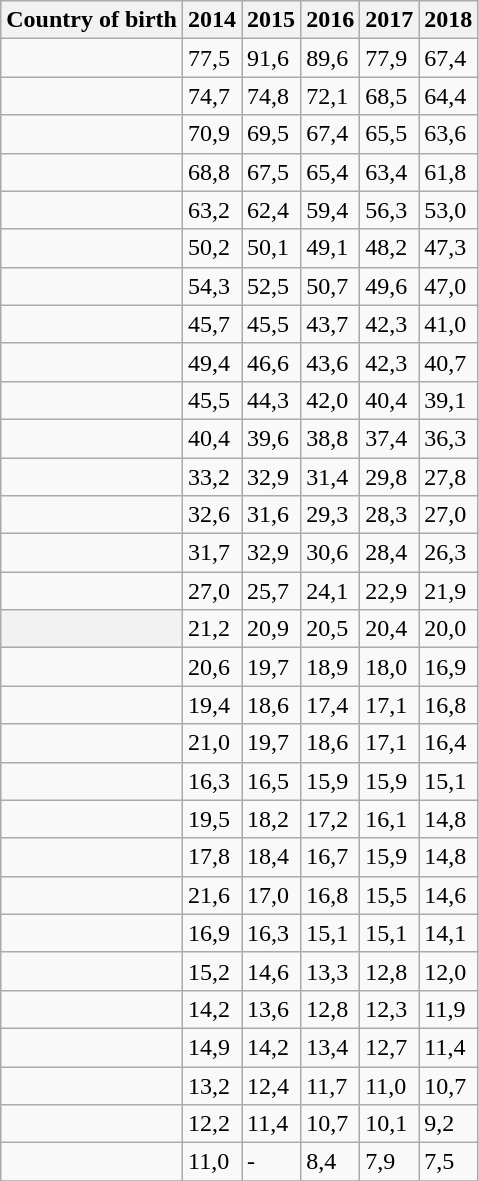<table class="wikitable sortable">
<tr>
<th>Country of birth</th>
<th>2014</th>
<th>2015</th>
<th>2016</th>
<th>2017</th>
<th>2018</th>
</tr>
<tr>
<td></td>
<td>77,5</td>
<td>91,6</td>
<td>89,6</td>
<td>77,9</td>
<td>67,4</td>
</tr>
<tr>
<td></td>
<td>74,7</td>
<td>74,8</td>
<td>72,1</td>
<td>68,5</td>
<td>64,4</td>
</tr>
<tr>
<td></td>
<td>70,9</td>
<td>69,5</td>
<td>67,4</td>
<td>65,5</td>
<td>63,6</td>
</tr>
<tr>
<td></td>
<td>68,8</td>
<td>67,5</td>
<td>65,4</td>
<td>63,4</td>
<td>61,8</td>
</tr>
<tr>
<td></td>
<td>63,2</td>
<td>62,4</td>
<td>59,4</td>
<td>56,3</td>
<td>53,0</td>
</tr>
<tr>
<td></td>
<td>50,2</td>
<td>50,1</td>
<td>49,1</td>
<td>48,2</td>
<td>47,3</td>
</tr>
<tr>
<td></td>
<td>54,3</td>
<td>52,5</td>
<td>50,7</td>
<td>49,6</td>
<td>47,0</td>
</tr>
<tr>
<td></td>
<td>45,7</td>
<td>45,5</td>
<td>43,7</td>
<td>42,3</td>
<td>41,0</td>
</tr>
<tr>
<td></td>
<td>49,4</td>
<td>46,6</td>
<td>43,6</td>
<td>42,3</td>
<td>40,7</td>
</tr>
<tr>
<td></td>
<td>45,5</td>
<td>44,3</td>
<td>42,0</td>
<td>40,4</td>
<td>39,1</td>
</tr>
<tr>
<td></td>
<td>40,4</td>
<td>39,6</td>
<td>38,8</td>
<td>37,4</td>
<td>36,3</td>
</tr>
<tr>
<td></td>
<td>33,2</td>
<td>32,9</td>
<td>31,4</td>
<td>29,8</td>
<td>27,8</td>
</tr>
<tr>
<td></td>
<td>32,6</td>
<td>31,6</td>
<td>29,3</td>
<td>28,3</td>
<td>27,0</td>
</tr>
<tr>
<td></td>
<td>31,7</td>
<td>32,9</td>
<td>30,6</td>
<td>28,4</td>
<td>26,3</td>
</tr>
<tr>
<td></td>
<td>27,0</td>
<td>25,7</td>
<td>24,1</td>
<td>22,9</td>
<td>21,9</td>
</tr>
<tr>
<th></th>
<td>21,2</td>
<td>20,9</td>
<td>20,5</td>
<td>20,4</td>
<td>20,0</td>
</tr>
<tr>
<td></td>
<td>20,6</td>
<td>19,7</td>
<td>18,9</td>
<td>18,0</td>
<td>16,9</td>
</tr>
<tr>
<td></td>
<td>19,4</td>
<td>18,6</td>
<td>17,4</td>
<td>17,1</td>
<td>16,8</td>
</tr>
<tr>
<td></td>
<td>21,0</td>
<td>19,7</td>
<td>18,6</td>
<td>17,1</td>
<td>16,4</td>
</tr>
<tr>
<td></td>
<td>16,3</td>
<td>16,5</td>
<td>15,9</td>
<td>15,9</td>
<td>15,1</td>
</tr>
<tr>
<td></td>
<td>19,5</td>
<td>18,2</td>
<td>17,2</td>
<td>16,1</td>
<td>14,8</td>
</tr>
<tr>
<td></td>
<td>17,8</td>
<td>18,4</td>
<td>16,7</td>
<td>15,9</td>
<td>14,8</td>
</tr>
<tr>
<td></td>
<td>21,6</td>
<td>17,0</td>
<td>16,8</td>
<td>15,5</td>
<td>14,6</td>
</tr>
<tr>
<td></td>
<td>16,9</td>
<td>16,3</td>
<td>15,1</td>
<td>15,1</td>
<td>14,1</td>
</tr>
<tr>
<td></td>
<td>15,2</td>
<td>14,6</td>
<td>13,3</td>
<td>12,8</td>
<td>12,0</td>
</tr>
<tr>
<td></td>
<td>14,2</td>
<td>13,6</td>
<td>12,8</td>
<td>12,3</td>
<td>11,9</td>
</tr>
<tr>
<td></td>
<td>14,9</td>
<td>14,2</td>
<td>13,4</td>
<td>12,7</td>
<td>11,4</td>
</tr>
<tr>
<td></td>
<td>13,2</td>
<td>12,4</td>
<td>11,7</td>
<td>11,0</td>
<td>10,7</td>
</tr>
<tr>
<td></td>
<td>12,2</td>
<td>11,4</td>
<td>10,7</td>
<td>10,1</td>
<td>9,2</td>
</tr>
<tr>
<td></td>
<td>11,0</td>
<td>-</td>
<td>8,4</td>
<td>7,9</td>
<td>7,5</td>
</tr>
<tr>
</tr>
</table>
